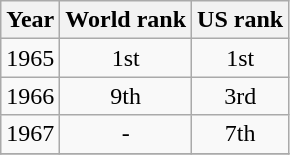<table class=wikitable>
<tr>
<th>Year</th>
<th>World rank</th>
<th>US rank</th>
</tr>
<tr>
<td>1965</td>
<td align="center">1st</td>
<td align="center">1st</td>
</tr>
<tr>
<td>1966</td>
<td align="center">9th</td>
<td align="center">3rd</td>
</tr>
<tr>
<td>1967</td>
<td align="center">-</td>
<td align="center">7th</td>
</tr>
<tr>
</tr>
</table>
